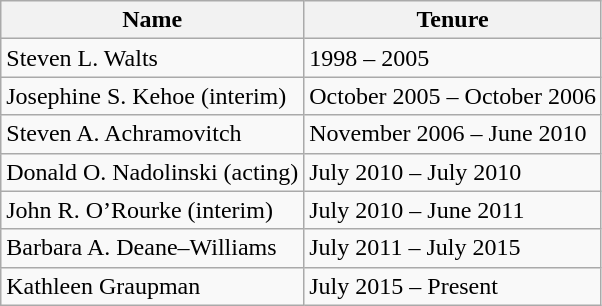<table class="wikitable">
<tr>
<th>Name</th>
<th>Tenure</th>
</tr>
<tr>
<td>Steven L. Walts</td>
<td>1998 – 2005</td>
</tr>
<tr>
<td>Josephine S. Kehoe (interim)</td>
<td>October 2005 – October 2006</td>
</tr>
<tr>
<td>Steven A. Achramovitch</td>
<td>November 2006 – June 2010</td>
</tr>
<tr>
<td>Donald O. Nadolinski (acting)</td>
<td>July 2010 – July 2010</td>
</tr>
<tr>
<td>John R. O’Rourke (interim)</td>
<td>July 2010 – June 2011</td>
</tr>
<tr>
<td>Barbara A. Deane–Williams</td>
<td>July 2011 – July 2015 </td>
</tr>
<tr>
<td>Kathleen Graupman</td>
<td>July 2015 – Present </td>
</tr>
</table>
